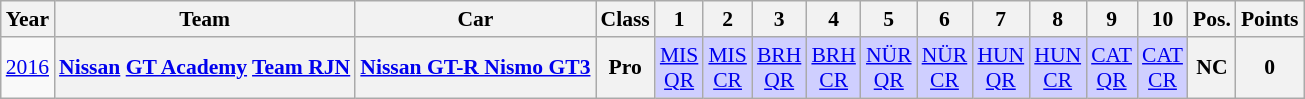<table class="wikitable" border="1" style="text-align:center; font-size:90%;">
<tr>
<th>Year</th>
<th>Team</th>
<th>Car</th>
<th>Class</th>
<th>1</th>
<th>2</th>
<th>3</th>
<th>4</th>
<th>5</th>
<th>6</th>
<th>7</th>
<th>8</th>
<th>9</th>
<th>10</th>
<th>Pos.</th>
<th>Points</th>
</tr>
<tr>
<td><a href='#'>2016</a></td>
<th><a href='#'>Nissan</a> <a href='#'>GT Academy</a> <a href='#'>Team RJN</a></th>
<th><a href='#'>Nissan GT-R Nismo GT3</a></th>
<th>Pro</th>
<td style="background:#CFCFFF;"><a href='#'>MIS<br>QR</a><br></td>
<td style="background:#CFCFFF;"><a href='#'>MIS<br>CR</a><br></td>
<td style="background:#CFCFFF;"><a href='#'>BRH<br>QR</a><br></td>
<td style="background:#CFCFFF;"><a href='#'>BRH<br>CR</a><br></td>
<td style="background:#CFCFFF;"><a href='#'>NÜR<br>QR</a><br></td>
<td style="background:#CFCFFF;"><a href='#'>NÜR<br>CR</a><br></td>
<td style="background:#CFCFFF;"><a href='#'>HUN<br>QR</a><br></td>
<td style="background:#CFCFFF;"><a href='#'>HUN<br>CR</a><br></td>
<td style="background:#CFCFFF;"><a href='#'>CAT<br>QR</a><br></td>
<td style="background:#CFCFFF;"><a href='#'>CAT<br>CR</a><br></td>
<th>NC</th>
<th>0</th>
</tr>
</table>
